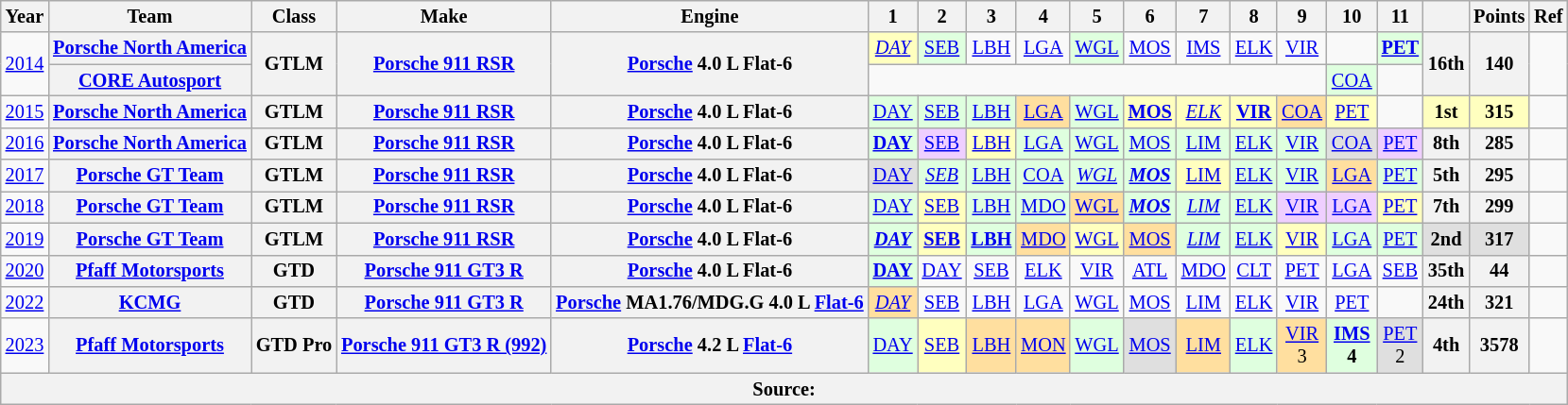<table class="wikitable" style="text-align:center; font-size:85%">
<tr>
<th>Year</th>
<th>Team</th>
<th>Class</th>
<th>Make</th>
<th>Engine</th>
<th>1</th>
<th>2</th>
<th>3</th>
<th>4</th>
<th>5</th>
<th>6</th>
<th>7</th>
<th>8</th>
<th>9</th>
<th>10</th>
<th>11</th>
<th></th>
<th>Points</th>
<th>Ref</th>
</tr>
<tr>
<td rowspan=2><a href='#'>2014</a></td>
<th nowrap><a href='#'>Porsche North America</a></th>
<th rowspan=2>GTLM</th>
<th rowspan=2 nowrap><a href='#'>Porsche 911 RSR</a></th>
<th rowspan=2 nowrap><a href='#'>Porsche</a> 4.0 L Flat-6</th>
<td style="background:#FFFFBF;"><em><a href='#'>DAY</a></em><br></td>
<td style="background:#DFFFDF;"><a href='#'>SEB</a><br></td>
<td><a href='#'>LBH</a></td>
<td><a href='#'>LGA</a></td>
<td style="background:#DFFFDF;"><a href='#'>WGL</a><br></td>
<td><a href='#'>MOS</a></td>
<td><a href='#'>IMS</a></td>
<td><a href='#'>ELK</a></td>
<td><a href='#'>VIR</a></td>
<td></td>
<td style="background:#DFFFDF;"><strong><a href='#'>PET</a></strong><br></td>
<th rowspan=2>16th</th>
<th rowspan=2>140</th>
<td rowspan="2"></td>
</tr>
<tr>
<th nowrap><a href='#'>CORE Autosport</a></th>
<td colspan=9></td>
<td style="background:#DFFFDF;"><a href='#'>COA</a><br></td>
<td></td>
</tr>
<tr>
<td><a href='#'>2015</a></td>
<th nowrap><a href='#'>Porsche North America</a></th>
<th>GTLM</th>
<th nowrap><a href='#'>Porsche 911 RSR</a></th>
<th nowrap><a href='#'>Porsche</a> 4.0 L Flat-6</th>
<td style="background:#DFFFDF;"><a href='#'>DAY</a><br></td>
<td style="background:#DFFFDF;"><a href='#'>SEB</a><br></td>
<td style="background:#DFFFDF;"><a href='#'>LBH</a><br></td>
<td style="background:#FFDF9F;"><a href='#'>LGA</a><br></td>
<td style="background:#DFFFDF;"><a href='#'>WGL</a><br></td>
<td style="background:#FFFFBF;"><strong><a href='#'>MOS</a></strong><br></td>
<td style="background:#FFFFBF;"><em><a href='#'>ELK</a></em><br></td>
<td style="background:#FFFFBF;"><strong><a href='#'>VIR</a></strong><br></td>
<td style="background:#FFDF9F;"><a href='#'>COA</a><br></td>
<td style="background:#FFFFBF;"><a href='#'>PET</a><br></td>
<td></td>
<th style="background:#FFFFBF;">1st</th>
<th style="background:#FFFFBF;">315</th>
<td></td>
</tr>
<tr>
<td><a href='#'>2016</a></td>
<th nowrap><a href='#'>Porsche North America</a></th>
<th>GTLM</th>
<th nowrap><a href='#'>Porsche 911 RSR</a></th>
<th nowrap><a href='#'>Porsche</a> 4.0 L Flat-6</th>
<td style="background:#DFFFDF;"><strong><a href='#'>DAY</a></strong><br></td>
<td style="background:#EFCFFF;"><a href='#'>SEB</a><br></td>
<td style="background:#FFFFBF;"><a href='#'>LBH</a><br></td>
<td style="background:#DFFFDF;"><a href='#'>LGA</a><br></td>
<td style="background:#DFFFDF;"><a href='#'>WGL</a><br></td>
<td style="background:#DFFFDF;"><a href='#'>MOS</a><br></td>
<td style="background:#DFFFDF;"><a href='#'>LIM</a><br></td>
<td style="background:#DFFFDF;"><a href='#'>ELK</a><br></td>
<td style="background:#DFFFDF;"><a href='#'>VIR</a><br></td>
<td style="background:#DFDFDF;"><a href='#'>COA</a><br></td>
<td style="background:#EFCFFF;"><a href='#'>PET</a><br></td>
<th>8th</th>
<th>285</th>
<td></td>
</tr>
<tr>
<td><a href='#'>2017</a></td>
<th nowrap><a href='#'>Porsche GT Team</a></th>
<th>GTLM</th>
<th nowrap><a href='#'>Porsche 911 RSR</a></th>
<th nowrap><a href='#'>Porsche</a> 4.0 L Flat-6</th>
<td style="background:#DFDFDF;"><a href='#'>DAY</a><br></td>
<td style="background:#DFFFDF;"><em><a href='#'>SEB</a></em><br></td>
<td style="background:#DFFFDF;"><a href='#'>LBH</a><br></td>
<td style="background:#DFFFDF;"><a href='#'>COA</a><br></td>
<td style="background:#DFFFDF;"><em><a href='#'>WGL</a></em><br></td>
<td style="background:#DFFFDF;"><strong><em><a href='#'>MOS</a></em></strong><br></td>
<td style="background:#FFFFBF;"><a href='#'>LIM</a><br></td>
<td style="background:#DFFFDF;"><a href='#'>ELK</a><br></td>
<td style="background:#DFFFDF;"><a href='#'>VIR</a><br></td>
<td style="background:#FFDF9F;"><a href='#'>LGA</a><br></td>
<td style="background:#DFFFDF;"><a href='#'>PET</a><br></td>
<th>5th</th>
<th>295</th>
<td></td>
</tr>
<tr>
<td><a href='#'>2018</a></td>
<th nowrap><a href='#'>Porsche GT Team</a></th>
<th>GTLM</th>
<th nowrap><a href='#'>Porsche 911 RSR</a></th>
<th nowrap><a href='#'>Porsche</a> 4.0 L Flat-6</th>
<td style="background:#DFFFDF;"><a href='#'>DAY</a><br></td>
<td style="background:#FFFFBF;"><a href='#'>SEB</a><br></td>
<td style="background:#DFFFDF;"><a href='#'>LBH</a><br></td>
<td style="background:#DFFFDF;"><a href='#'>MDO</a><br></td>
<td style="background:#FFDF9F;"><a href='#'>WGL</a><br></td>
<td style="background:#DFFFDF;"><strong><em><a href='#'>MOS</a></em></strong><br></td>
<td style="background:#DFFFDF;"><em><a href='#'>LIM</a></em><br></td>
<td style="background:#DFFFDF;"><a href='#'>ELK</a><br></td>
<td style="background:#EFCFFF;"><a href='#'>VIR</a><br></td>
<td style="background:#EFCFFF;"><a href='#'>LGA</a><br></td>
<td style="background:#FFFFBF;"><a href='#'>PET</a><br></td>
<th>7th</th>
<th>299</th>
<td></td>
</tr>
<tr>
<td><a href='#'>2019</a></td>
<th nowrap><a href='#'>Porsche GT Team</a></th>
<th>GTLM</th>
<th nowrap><a href='#'>Porsche 911 RSR</a></th>
<th nowrap><a href='#'>Porsche</a> 4.0 L Flat-6</th>
<td style="background:#DFFFDF;"><strong><em><a href='#'>DAY</a></em></strong><br></td>
<td style="background:#FFFFBF;"><strong><a href='#'>SEB</a></strong><br></td>
<td style="background:#DFFFDF;"><strong><a href='#'>LBH</a></strong><br></td>
<td style="background:#FFDF9F;"><a href='#'>MDO</a><br></td>
<td style="background:#FFFFBF;"><a href='#'>WGL</a><br></td>
<td style="background:#FFDF9F;"><a href='#'>MOS</a><br></td>
<td style="background:#DFFFDF;"><em><a href='#'>LIM</a></em><br></td>
<td style="background:#DFFFDF;"><a href='#'>ELK</a><br></td>
<td style="background:#FFFFBF;"><a href='#'>VIR</a><br></td>
<td style="background:#DFFFDF;"><a href='#'>LGA</a><br></td>
<td style="background:#DFFFDF;"><a href='#'>PET</a><br></td>
<th style="background:#DFDFDF;">2nd</th>
<th style="background:#DFDFDF;">317</th>
<td></td>
</tr>
<tr>
<td><a href='#'>2020</a></td>
<th nowrap><a href='#'>Pfaff Motorsports</a></th>
<th>GTD</th>
<th nowrap><a href='#'>Porsche 911 GT3 R</a></th>
<th nowrap><a href='#'>Porsche</a> 4.0 L Flat-6</th>
<td style="background:#DFFFDF;"><strong><a href='#'>DAY</a></strong><br></td>
<td><a href='#'>DAY</a></td>
<td><a href='#'>SEB</a></td>
<td><a href='#'>ELK</a></td>
<td><a href='#'>VIR</a></td>
<td><a href='#'>ATL</a></td>
<td><a href='#'>MDO</a></td>
<td><a href='#'>CLT</a></td>
<td><a href='#'>PET</a></td>
<td><a href='#'>LGA</a></td>
<td><a href='#'>SEB</a></td>
<th>35th</th>
<th>44</th>
<td></td>
</tr>
<tr>
<td><a href='#'>2022</a></td>
<th nowrap><a href='#'>KCMG</a></th>
<th>GTD</th>
<th nowrap><a href='#'>Porsche 911 GT3 R</a></th>
<th nowrap><a href='#'>Porsche</a> MA1.76/MDG.G 4.0 L <a href='#'>Flat-6</a></th>
<td style="background:#FFDF9F;"><em><a href='#'>DAY</a></em><br></td>
<td style="background:"><a href='#'>SEB</a><br></td>
<td style="background:"><a href='#'>LBH</a><br></td>
<td style="background:"><a href='#'>LGA</a><br></td>
<td style="background:"><a href='#'>WGL</a><br></td>
<td style="background:"><a href='#'>MOS</a><br></td>
<td style="background:"><a href='#'>LIM</a><br></td>
<td style="background:"><a href='#'>ELK</a><br></td>
<td style="background:"><a href='#'>VIR</a><br></td>
<td style="background:"><a href='#'>PET</a><br></td>
<td></td>
<th>24th</th>
<th>321</th>
<td></td>
</tr>
<tr>
<td><a href='#'>2023</a></td>
<th nowrap><a href='#'>Pfaff Motorsports</a></th>
<th nowrap>GTD Pro</th>
<th nowrap><a href='#'>Porsche 911 GT3 R (992)</a></th>
<th nowrap><a href='#'>Porsche</a> 4.2 L <a href='#'>Flat-6</a></th>
<td style="background:#DFFFDF;"><a href='#'>DAY</a><br></td>
<td style="background:#FFFFBF;"><a href='#'>SEB</a><br></td>
<td style="background:#FFDF9F;"><a href='#'>LBH</a><br></td>
<td style="background:#FFDF9F;"><a href='#'>MON</a><br></td>
<td style="background:#DFFFDF;"><a href='#'>WGL</a><br></td>
<td style="background:#DFDFDF;"><a href='#'>MOS</a><br></td>
<td style="background:#FFDF9F;"><a href='#'>LIM</a><br></td>
<td style="background:#DFFFDF;"><a href='#'>ELK</a><br></td>
<td style="background:#FFDF9F;"><a href='#'>VIR</a><br>3</td>
<td style="background:#DFFFDF;"><strong><a href='#'>IMS</a><br>4</strong></td>
<td style="background:#DFDFDF;"><a href='#'>PET</a><br>2</td>
<th>4th</th>
<th>3578</th>
<td></td>
</tr>
<tr>
<th colspan="19">Source:</th>
</tr>
</table>
